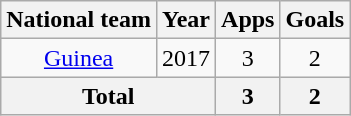<table class=wikitable style=text-align:center>
<tr>
<th>National team</th>
<th>Year</th>
<th>Apps</th>
<th>Goals</th>
</tr>
<tr>
<td rowspan="1"><a href='#'>Guinea</a></td>
<td>2017</td>
<td>3</td>
<td>2</td>
</tr>
<tr>
<th colspan="2">Total</th>
<th>3</th>
<th>2</th>
</tr>
</table>
